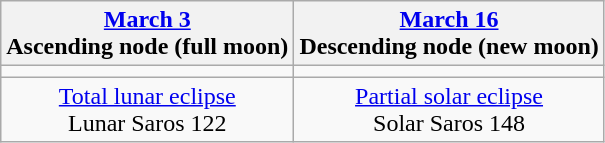<table class="wikitable">
<tr>
<th><a href='#'>March 3</a><br>Ascending node (full moon)</th>
<th><a href='#'>March 16</a><br>Descending node (new moon)</th>
</tr>
<tr>
<td></td>
<td></td>
</tr>
<tr align=center>
<td><a href='#'>Total lunar eclipse</a><br>Lunar Saros 122</td>
<td><a href='#'>Partial solar eclipse</a><br>Solar Saros 148</td>
</tr>
</table>
